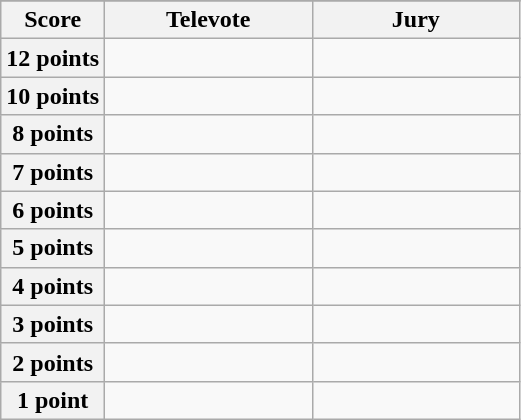<table class="wikitable">
<tr>
</tr>
<tr>
<th scope="col" width="20%">Score</th>
<th scope="col" width="40%">Televote</th>
<th scope="col" width="40%">Jury</th>
</tr>
<tr>
<th scope="row">12 points</th>
<td></td>
<td></td>
</tr>
<tr>
<th scope="row">10 points</th>
<td></td>
<td></td>
</tr>
<tr>
<th scope="row">8 points</th>
<td></td>
<td></td>
</tr>
<tr>
<th scope="row">7 points</th>
<td></td>
<td></td>
</tr>
<tr>
<th scope="row">6 points</th>
<td></td>
<td></td>
</tr>
<tr>
<th scope="row">5 points</th>
<td></td>
<td></td>
</tr>
<tr>
<th scope="row">4 points</th>
<td></td>
<td></td>
</tr>
<tr>
<th scope="row">3 points</th>
<td></td>
<td></td>
</tr>
<tr>
<th scope="row">2 points</th>
<td></td>
<td></td>
</tr>
<tr>
<th scope="row">1 point</th>
<td></td>
<td></td>
</tr>
</table>
